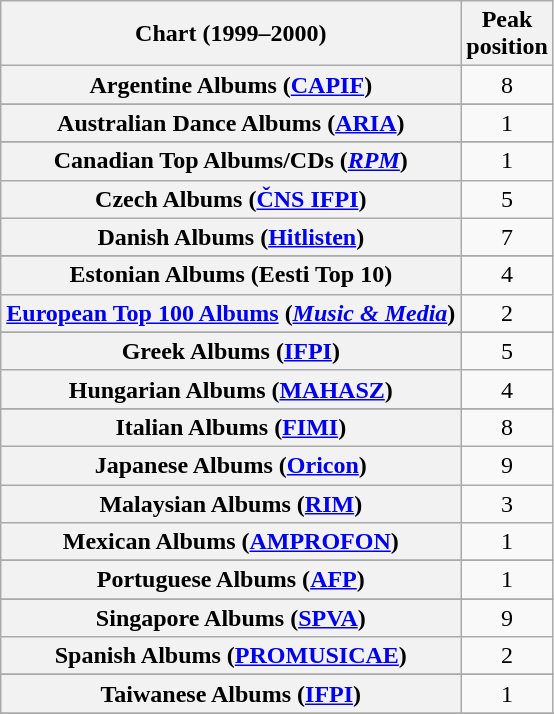<table class="wikitable sortable plainrowheaders" style="text-align:center;">
<tr>
<th scope="col">Chart (1999–2000)</th>
<th scope="col">Peak<br>position</th>
</tr>
<tr>
<th scope="row">Argentine Albums (<a href='#'>CAPIF</a>)</th>
<td>8</td>
</tr>
<tr>
</tr>
<tr>
<th scope="row">Australian Dance Albums (<a href='#'>ARIA</a>)</th>
<td>1</td>
</tr>
<tr>
</tr>
<tr>
</tr>
<tr>
</tr>
<tr>
</tr>
<tr>
<th scope="row">Canadian Top Albums/CDs (<em><a href='#'>RPM</a></em>)</th>
<td>1</td>
</tr>
<tr>
<th scope="row">Czech Albums (<a href='#'>ČNS IFPI</a>)</th>
<td>5</td>
</tr>
<tr>
<th scope="row">Danish Albums (<a href='#'>Hitlisten</a>)</th>
<td>7</td>
</tr>
<tr>
</tr>
<tr>
<th scope="row">Estonian Albums (Eesti Top 10)</th>
<td>4</td>
</tr>
<tr>
<th scope="row"><a href='#'>European Top 100 Albums</a> (<em><a href='#'>Music & Media</a></em>)</th>
<td>2</td>
</tr>
<tr>
</tr>
<tr>
</tr>
<tr>
</tr>
<tr>
<th scope="row">Greek Albums (<a href='#'>IFPI</a>)</th>
<td>5</td>
</tr>
<tr>
<th scope="row">Hungarian Albums (<a href='#'>MAHASZ</a>)</th>
<td>4</td>
</tr>
<tr>
</tr>
<tr>
<th scope="row">Italian Albums (<a href='#'>FIMI</a>)</th>
<td>8</td>
</tr>
<tr>
<th scope="row">Japanese Albums (<a href='#'>Oricon</a>)</th>
<td>9</td>
</tr>
<tr>
<th scope="row">Malaysian Albums (<a href='#'>RIM</a>)</th>
<td>3</td>
</tr>
<tr>
<th scope="row">Mexican Albums (<a href='#'>AMPROFON</a>)</th>
<td>1</td>
</tr>
<tr>
</tr>
<tr>
</tr>
<tr>
<th scope="row">Portuguese Albums (<a href='#'>AFP</a>)</th>
<td>1</td>
</tr>
<tr>
</tr>
<tr>
<th scope="row">Singapore Albums (<a href='#'>SPVA</a>)</th>
<td>9</td>
</tr>
<tr>
<th scope="row">Spanish Albums (<a href='#'>PROMUSICAE</a>)</th>
<td>2</td>
</tr>
<tr>
</tr>
<tr>
</tr>
<tr>
<th scope="row">Taiwanese Albums (<a href='#'>IFPI</a>)</th>
<td>1</td>
</tr>
<tr>
</tr>
<tr>
</tr>
<tr>
</tr>
</table>
